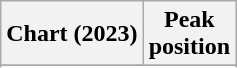<table class="wikitable sortable plainrowheaders" style="text-align:center">
<tr>
<th scope="col">Chart (2023)</th>
<th scope="col">Peak<br> position</th>
</tr>
<tr>
</tr>
<tr>
</tr>
</table>
